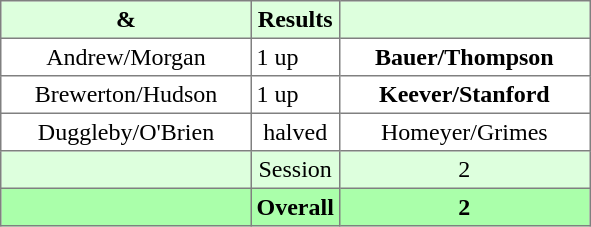<table border="1" cellpadding="3" style="border-collapse:collapse; text-align:center;">
<tr style="background:#ddffdd;">
<th width=160> & </th>
<th>Results</th>
<th width=160></th>
</tr>
<tr>
<td>Andrew/Morgan</td>
<td align=left> 1 up</td>
<td><strong>Bauer/Thompson</strong></td>
</tr>
<tr>
<td>Brewerton/Hudson</td>
<td align=left> 1 up</td>
<td><strong>Keever/Stanford</strong></td>
</tr>
<tr>
<td>Duggleby/O'Brien</td>
<td>halved</td>
<td>Homeyer/Grimes</td>
</tr>
<tr style="background:#ddffdd;">
<td></td>
<td>Session</td>
<td>2</td>
</tr>
<tr style="background:#aaffaa;">
<th></th>
<th>Overall</th>
<th>2</th>
</tr>
</table>
